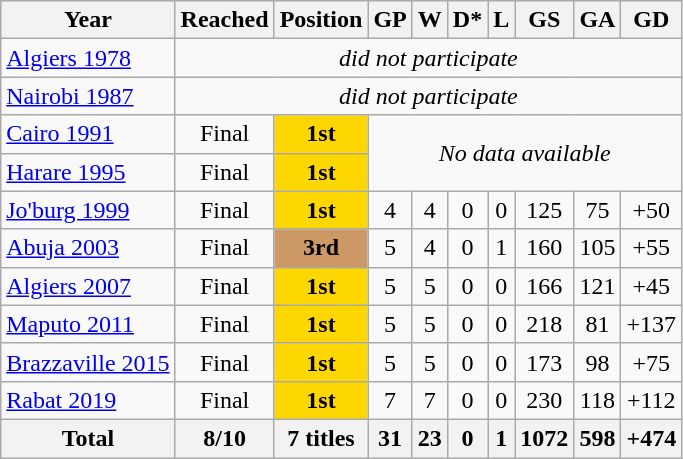<table class="wikitable" style="text-align: center;">
<tr>
<th>Year</th>
<th>Reached</th>
<th>Position</th>
<th>GP</th>
<th>W</th>
<th>D*</th>
<th>L</th>
<th>GS</th>
<th>GA</th>
<th>GD</th>
</tr>
<tr>
<td align=left> <a href='#'>Algiers 1978</a></td>
<td colspan="9"><em>did not participate</em></td>
</tr>
<tr>
<td align=left> <a href='#'>Nairobi 1987</a></td>
<td colspan="9"><em>did not participate</em></td>
</tr>
<tr>
<td align=left> <a href='#'>Cairo 1991</a></td>
<td>Final</td>
<td bgcolor=gold><strong>1st</strong></td>
<td rowspan=2 colspan="7"><em>No data available</em></td>
</tr>
<tr>
<td align=left> <a href='#'>Harare 1995</a></td>
<td>Final</td>
<td bgcolor=gold><strong>1st</strong></td>
</tr>
<tr>
<td align=left> <a href='#'>Jo'burg 1999</a></td>
<td>Final</td>
<td bgcolor=gold><strong>1st</strong></td>
<td>4</td>
<td>4</td>
<td>0</td>
<td>0</td>
<td>125</td>
<td>75</td>
<td>+50</td>
</tr>
<tr>
<td align=left> <a href='#'>Abuja 2003</a></td>
<td>Final</td>
<td bgcolor=#cc9966><strong>3rd</strong></td>
<td>5</td>
<td>4</td>
<td>0</td>
<td>1</td>
<td>160</td>
<td>105</td>
<td>+55</td>
</tr>
<tr>
<td align=left> <a href='#'>Algiers 2007</a></td>
<td>Final</td>
<td bgcolor=gold><strong>1st</strong></td>
<td>5</td>
<td>5</td>
<td>0</td>
<td>0</td>
<td>166</td>
<td>121</td>
<td>+45</td>
</tr>
<tr>
<td align=left> <a href='#'>Maputo 2011</a></td>
<td>Final</td>
<td bgcolor=gold><strong>1st</strong></td>
<td>5</td>
<td>5</td>
<td>0</td>
<td>0</td>
<td>218</td>
<td>81</td>
<td>+137</td>
</tr>
<tr>
<td align=left> <a href='#'>Brazzaville 2015</a></td>
<td>Final</td>
<td bgcolor=gold><strong>1st</strong></td>
<td>5</td>
<td>5</td>
<td>0</td>
<td>0</td>
<td>173</td>
<td>98</td>
<td>+75</td>
</tr>
<tr>
<td align=left> <a href='#'>Rabat 2019</a></td>
<td>Final</td>
<td bgcolor=gold><strong>1st</strong></td>
<td>7</td>
<td>7</td>
<td>0</td>
<td>0</td>
<td>230</td>
<td>118</td>
<td>+112</td>
</tr>
<tr>
<th>Total</th>
<th>8/10</th>
<th>7 titles</th>
<th>31</th>
<th>23</th>
<th>0</th>
<th>1</th>
<th>1072</th>
<th>598</th>
<th>+474</th>
</tr>
</table>
